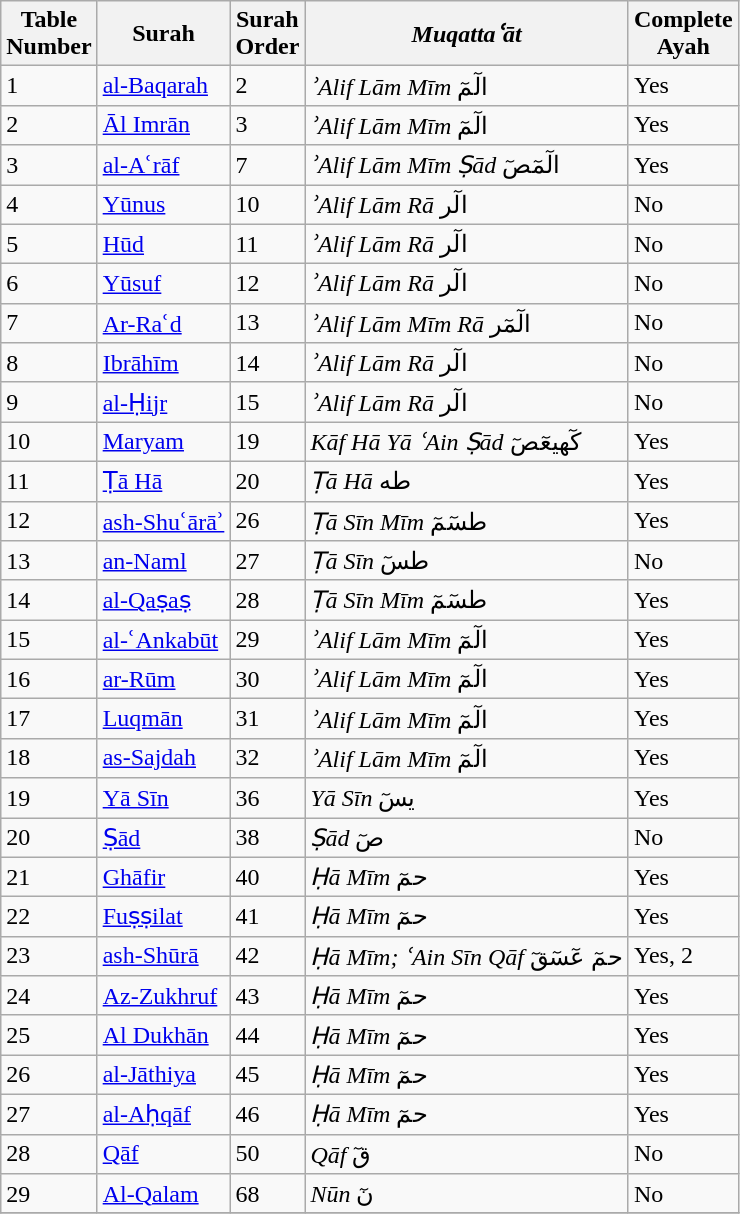<table class="wikitable sortable">
<tr>
<th>Table<br>Number</th>
<th>Surah</th>
<th>Surah<br>Order</th>
<th><em>Muqattaʿāt</em></th>
<th>Complete<br>Ayah</th>
</tr>
<tr>
<td>1</td>
<td><a href='#'>al-Baqarah</a></td>
<td>2</td>
<td><em>ʾAlif Lām Mīm</em> الٓمٓ</td>
<td>Yes</td>
</tr>
<tr>
<td>2</td>
<td><a href='#'>Āl Imrān</a></td>
<td>3</td>
<td><em>ʾAlif Lām Mīm</em> الٓمٓ</td>
<td>Yes</td>
</tr>
<tr>
<td>3</td>
<td><a href='#'>al-Aʿrāf</a></td>
<td>7</td>
<td><em>ʾAlif Lām Mīm Ṣād</em> الٓمٓصٓ</td>
<td>Yes</td>
</tr>
<tr>
<td>4</td>
<td><a href='#'>Yūnus</a></td>
<td>10</td>
<td><em>ʾAlif Lām Rā</em> الٓر</td>
<td>No</td>
</tr>
<tr>
<td>5</td>
<td><a href='#'>Hūd</a></td>
<td>11</td>
<td><em>ʾAlif Lām Rā</em> الٓر</td>
<td>No</td>
</tr>
<tr>
<td>6</td>
<td><a href='#'>Yūsuf</a></td>
<td>12</td>
<td><em>ʾAlif Lām Rā</em> الٓر</td>
<td>No</td>
</tr>
<tr>
<td>7</td>
<td><a href='#'>Ar-Raʿd</a></td>
<td>13</td>
<td><em>ʾAlif Lām Mīm Rā</em> الٓمٓر</td>
<td>No</td>
</tr>
<tr>
<td>8</td>
<td><a href='#'>Ibrāhīm</a></td>
<td>14</td>
<td><em>ʾAlif Lām Rā</em> الٓر</td>
<td>No</td>
</tr>
<tr>
<td>9</td>
<td><a href='#'>al-Ḥijr</a></td>
<td>15</td>
<td><em>ʾAlif Lām Rā</em> الٓر</td>
<td>No</td>
</tr>
<tr>
<td>10</td>
<td><a href='#'>Maryam</a></td>
<td>19</td>
<td><em>Kāf Hā Yā ʿAin Ṣād</em> كٓهيعٓصٓ</td>
<td>Yes</td>
</tr>
<tr>
<td>11</td>
<td><a href='#'>Ṭā Hā</a></td>
<td>20</td>
<td><em>Ṭā Hā</em> طه</td>
<td>Yes</td>
</tr>
<tr>
<td>12</td>
<td><a href='#'>ash-Shuʿārāʾ</a></td>
<td>26</td>
<td><em>Ṭā Sīn Mīm</em> طسٓمٓ</td>
<td>Yes</td>
</tr>
<tr>
<td>13</td>
<td><a href='#'>an-Naml</a></td>
<td>27</td>
<td><em>Ṭā Sīn</em> طسٓ</td>
<td>No</td>
</tr>
<tr>
<td>14</td>
<td><a href='#'>al-Qaṣaṣ</a></td>
<td>28</td>
<td><em>Ṭā Sīn Mīm</em> طسٓمٓ</td>
<td>Yes</td>
</tr>
<tr>
<td>15</td>
<td><a href='#'>al-ʿAnkabūt</a></td>
<td>29</td>
<td><em>ʾAlif Lām Mīm</em> الٓمٓ</td>
<td>Yes</td>
</tr>
<tr>
<td>16</td>
<td><a href='#'>ar-Rūm</a></td>
<td>30</td>
<td><em>ʾAlif Lām Mīm</em> الٓمٓ</td>
<td>Yes</td>
</tr>
<tr>
<td>17</td>
<td><a href='#'>Luqmān</a></td>
<td>31</td>
<td><em>ʾAlif Lām Mīm</em> الٓمٓ</td>
<td>Yes</td>
</tr>
<tr>
<td>18</td>
<td><a href='#'>as-Sajdah</a></td>
<td>32</td>
<td><em>ʾAlif Lām Mīm</em> الٓمٓ</td>
<td>Yes</td>
</tr>
<tr>
<td>19</td>
<td><a href='#'>Yā Sīn</a></td>
<td>36</td>
<td><em>Yā Sīn</em> يسٓ</td>
<td>Yes</td>
</tr>
<tr>
<td>20</td>
<td><a href='#'>Ṣād</a></td>
<td>38</td>
<td><em>Ṣād</em> صٓ</td>
<td>No</td>
</tr>
<tr>
<td>21</td>
<td><a href='#'>Ghāfir</a></td>
<td>40</td>
<td><em>Ḥā Mīm</em> حمٓ</td>
<td>Yes</td>
</tr>
<tr>
<td>22</td>
<td><a href='#'>Fuṣṣilat</a></td>
<td>41</td>
<td><em>Ḥā Mīm</em> حمٓ</td>
<td>Yes</td>
</tr>
<tr>
<td>23</td>
<td><a href='#'>ash-Shūrā</a></td>
<td>42</td>
<td><em>Ḥā Mīm; ʿAin Sīn Qāf</em> حمٓ عٓسٓقٓ</td>
<td>Yes, 2</td>
</tr>
<tr>
<td>24</td>
<td><a href='#'>Az-Zukhruf</a></td>
<td>43</td>
<td><em>Ḥā Mīm</em> حمٓ</td>
<td>Yes</td>
</tr>
<tr>
<td>25</td>
<td><a href='#'>Al Dukhān</a></td>
<td>44</td>
<td><em>Ḥā Mīm</em> حمٓ</td>
<td>Yes</td>
</tr>
<tr>
<td>26</td>
<td><a href='#'>al-Jāthiya</a></td>
<td>45</td>
<td><em>Ḥā Mīm</em> حمٓ</td>
<td>Yes</td>
</tr>
<tr>
<td>27</td>
<td><a href='#'>al-Aḥqāf</a></td>
<td>46</td>
<td><em>Ḥā Mīm</em> حمٓ</td>
<td>Yes</td>
</tr>
<tr>
<td>28</td>
<td><a href='#'>Qāf</a></td>
<td>50</td>
<td><em>Qāf</em> قٓ</td>
<td>No</td>
</tr>
<tr>
<td>29</td>
<td><a href='#'>Al-Qalam</a></td>
<td>68</td>
<td><em>Nūn</em> نٓ</td>
<td>No</td>
</tr>
<tr>
</tr>
</table>
